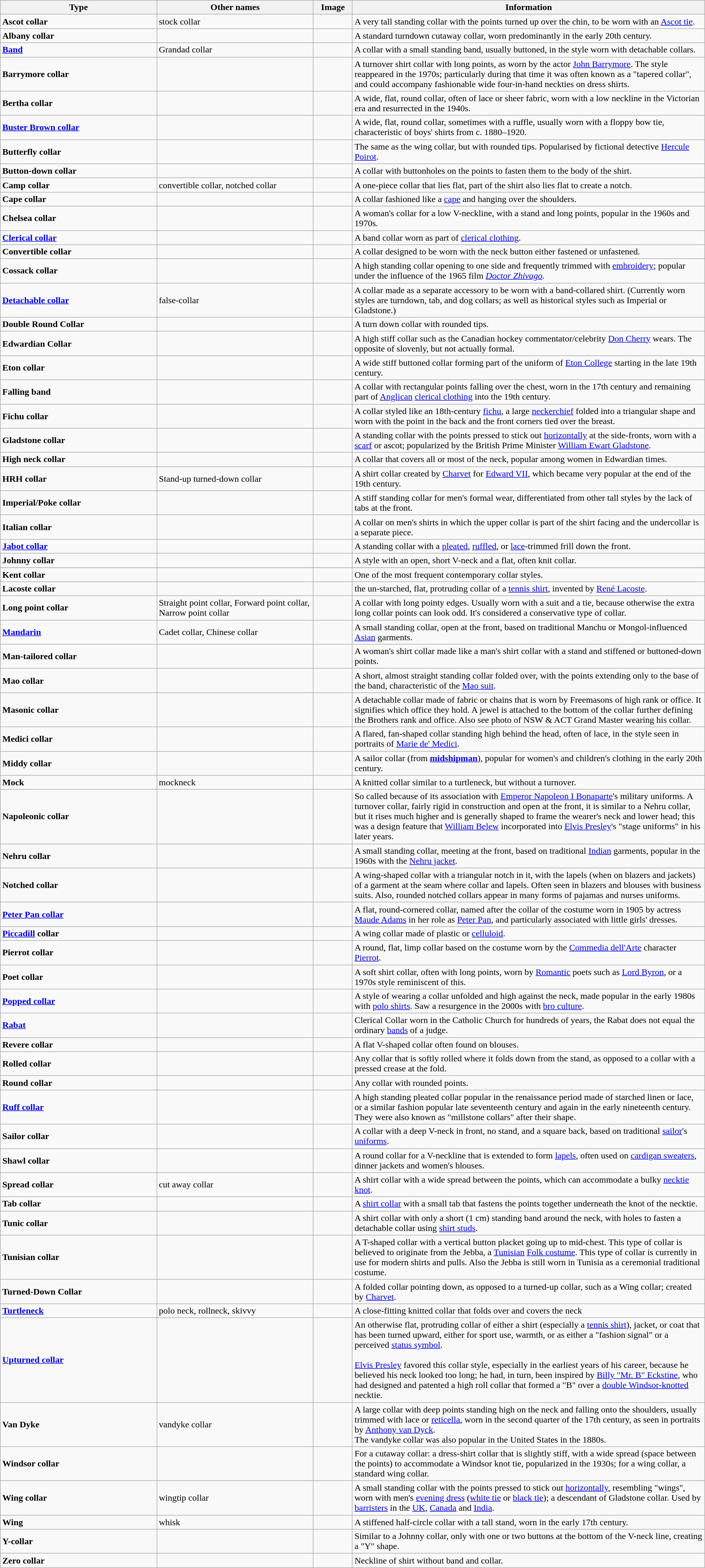<table class="wikitable" style="width:100%;">
<tr>
<th width=20%>Type</th>
<th width=20%>Other names</th>
<th width=5%>Image</th>
<th width=45%>Information</th>
</tr>
<tr>
<td><strong>Ascot collar</strong></td>
<td>stock collar</td>
<td></td>
<td>A very tall standing collar with the points turned up over the chin, to be worn with an <a href='#'>Ascot tie</a>.</td>
</tr>
<tr>
<td><strong>Albany collar</strong></td>
<td></td>
<td></td>
<td>A standard turndown cutaway collar, worn predominantly in the early 20th century.</td>
</tr>
<tr>
<td><strong><a href='#'>Band</a></strong></td>
<td>Grandad collar</td>
<td></td>
<td>A collar with a small standing band, usually buttoned, in the style worn with detachable collars.</td>
</tr>
<tr>
<td><strong>Barrymore collar</strong></td>
<td></td>
<td></td>
<td>A turnover shirt collar with long points, as worn by the actor <a href='#'>John Barrymore</a>. The style reappeared in the 1970s; particularly during that time it was often known as a "tapered collar", and could accompany fashionable wide four-in-hand neckties on dress shirts.</td>
</tr>
<tr>
<td><strong>Bertha collar</strong></td>
<td></td>
<td></td>
<td>A wide, flat, round collar, often of lace or sheer fabric, worn with a low neckline in the Victorian era and resurrected in the 1940s.</td>
</tr>
<tr>
<td><strong><a href='#'>Buster Brown collar</a></strong></td>
<td></td>
<td></td>
<td>A wide, flat, round collar, sometimes with a ruffle, usually worn with a floppy bow tie, characteristic of boys' shirts from c. 1880–1920.</td>
</tr>
<tr>
<td><strong>Butterfly collar</strong></td>
<td></td>
<td></td>
<td>The same as the wing collar, but with rounded tips. Popularised by fictional detective <a href='#'>Hercule Poirot</a>.</td>
</tr>
<tr>
<td><strong>Button-down collar</strong></td>
<td></td>
<td></td>
<td>A collar with buttonholes on the points to fasten them to the body of the shirt.</td>
</tr>
<tr>
<td><strong>Camp collar</strong></td>
<td>convertible collar, notched collar</td>
<td></td>
<td>A one-piece collar that lies flat, part of the shirt also lies flat to create a notch.</td>
</tr>
<tr>
<td><strong>Cape collar</strong></td>
<td></td>
<td></td>
<td>A collar fashioned like a <a href='#'>cape</a> and hanging over the shoulders.</td>
</tr>
<tr>
<td><strong>Chelsea collar</strong></td>
<td></td>
<td></td>
<td>A woman's collar for a low V-neckline, with a stand and long points, popular in the 1960s and 1970s.</td>
</tr>
<tr>
<td><strong><a href='#'>Clerical collar</a></strong></td>
<td></td>
<td></td>
<td>A band collar worn as part of <a href='#'>clerical clothing</a>.</td>
</tr>
<tr>
<td><strong>Convertible collar</strong></td>
<td></td>
<td></td>
<td>A collar designed to be worn with the neck button either fastened or unfastened.</td>
</tr>
<tr>
<td><strong>Cossack collar</strong></td>
<td></td>
<td></td>
<td>A high standing collar opening to one side and frequently trimmed with <a href='#'>embroidery</a>; popular under the influence of the 1965 film <em><a href='#'>Doctor Zhivago</a>.</em></td>
</tr>
<tr>
<td><strong><a href='#'>Detachable collar</a></strong></td>
<td>false-collar</td>
<td></td>
<td>A collar made as a separate accessory to be worn with a band-collared shirt. (Currently worn styles are turndown, tab, and dog collars; as well as historical styles such as Imperial or Gladstone.)</td>
</tr>
<tr>
<td><strong>Double Round Collar</strong></td>
<td></td>
<td></td>
<td>A turn down collar with rounded tips.</td>
</tr>
<tr>
<td><strong>Edwardian Collar</strong></td>
<td></td>
<td></td>
<td>A high stiff collar such as the Canadian hockey commentator/celebrity <a href='#'>Don Cherry</a> wears. The opposite of slovenly, but not actually formal.</td>
</tr>
<tr>
<td><strong>Eton collar</strong></td>
<td></td>
<td></td>
<td>A wide stiff buttoned collar forming part of the uniform of <a href='#'>Eton College</a> starting in the late 19th century.</td>
</tr>
<tr>
<td><strong>Falling band</strong></td>
<td></td>
<td></td>
<td>A collar with rectangular points falling over the chest, worn in the 17th century and remaining part of <a href='#'>Anglican</a> <a href='#'>clerical clothing</a> into the 19th century.</td>
</tr>
<tr>
<td><strong>Fichu collar</strong></td>
<td></td>
<td></td>
<td>A collar styled like an 18th-century <a href='#'>fichu</a>, a large <a href='#'>neckerchief</a> folded into a triangular shape and worn with the point in the back and the front corners tied over the breast.</td>
</tr>
<tr>
<td><strong>Gladstone collar</strong></td>
<td></td>
<td></td>
<td>A standing collar with the points pressed to stick out <a href='#'>horizontally</a> at the side-fronts, worn with a <a href='#'>scarf</a> or ascot; popularized by the British Prime Minister <a href='#'>William Ewart Gladstone</a>.</td>
</tr>
<tr>
<td><strong>High neck collar</strong></td>
<td></td>
<td></td>
<td>A collar that covers all or most of the neck, popular among women in Edwardian times.</td>
</tr>
<tr>
<td><strong>HRH collar </strong></td>
<td>Stand-up turned-down collar</td>
<td></td>
<td>A shirt collar created by <a href='#'>Charvet</a> for <a href='#'>Edward VII</a>, which became very popular at the end of the 19th century.</td>
</tr>
<tr>
<td><strong>Imperial/Poke collar</strong></td>
<td></td>
<td></td>
<td>A stiff standing collar for men's formal wear, differentiated from other tall styles by the lack of tabs at the front.</td>
</tr>
<tr>
<td><strong>Italian collar</strong></td>
<td></td>
<td></td>
<td>A collar on men's shirts in which the upper collar is part of the shirt facing and the undercollar is a separate piece.</td>
</tr>
<tr>
<td><strong><a href='#'>Jabot collar</a></strong></td>
<td></td>
<td></td>
<td>A standing collar with a <a href='#'>pleated</a>, <a href='#'>ruffled</a>, or <a href='#'>lace</a>-trimmed frill down the front.</td>
</tr>
<tr>
<td><strong>Johnny collar</strong></td>
<td></td>
<td></td>
<td>A style with an open, short V-neck and a flat, often knit collar.</td>
</tr>
<tr>
</tr>
<tr>
<td><strong>Kent collar</strong></td>
<td></td>
<td></td>
<td>One of the most frequent contemporary collar styles.</td>
</tr>
<tr>
<td><strong>Lacoste collar</strong></td>
<td></td>
<td></td>
<td>the un-starched, flat, protruding collar of a <a href='#'>tennis shirt</a>, invented by <a href='#'>René Lacoste</a>.</td>
</tr>
<tr>
<td><strong>Long point collar</strong></td>
<td>Straight point collar, Forward point collar, Narrow point collar</td>
<td></td>
<td>A collar with long pointy edges. Usually worn with a suit and a tie, because otherwise the extra long collar points can look odd. It's considered a conservative type of collar.</td>
</tr>
<tr>
<td><strong><a href='#'>Mandarin</a></strong></td>
<td>Cadet collar, Chinese collar</td>
<td></td>
<td>A small standing collar, open at the front, based on traditional Manchu or Mongol-influenced <a href='#'>Asian</a> garments.</td>
</tr>
<tr>
<td><strong>Man-tailored collar</strong></td>
<td></td>
<td></td>
<td>A woman's shirt collar made like a man's shirt collar with a stand and stiffened or buttoned-down points.</td>
</tr>
<tr>
<td><strong>Mao collar</strong></td>
<td></td>
<td></td>
<td>A short, almost straight standing collar folded over, with the points extending only to the base of the band, characteristic of the <a href='#'>Mao suit</a>.</td>
</tr>
<tr>
<td><strong>Masonic collar</strong></td>
<td></td>
<td></td>
<td>A detachable collar made of fabric or chains that is worn by Freemasons of high rank or office. It signifies which office they hold. A jewel is attached to the bottom of the collar further defining the Brothers rank and office. Also see photo of NSW & ACT Grand Master wearing his collar.</td>
</tr>
<tr>
<td><strong>Medici collar</strong></td>
<td></td>
<td></td>
<td>A flared, fan-shaped collar standing high behind the head, often of lace, in the style seen in portraits of <a href='#'>Marie de' Medici</a>.</td>
</tr>
<tr>
<td><strong>Middy collar</strong></td>
<td></td>
<td></td>
<td>A sailor collar (from <strong><a href='#'>midshipman</a></strong>), popular for women's and children's clothing in the early 20th century.</td>
</tr>
<tr>
<td><strong>Mock</strong></td>
<td>mockneck</td>
<td></td>
<td>A knitted collar similar to a turtleneck, but without a turnover.</td>
</tr>
<tr>
<td><strong>Napoleonic collar</strong></td>
<td></td>
<td></td>
<td>So called because of its association with <a href='#'>Emperor Napoleon I Bonaparte</a>'s military uniforms. A turnover collar, fairly rigid in construction and open at the front, it is similar to a Nehru collar, but it rises much higher and is generally shaped to frame the wearer's neck and lower head; this was a design feature that <a href='#'>William Belew</a> incorporated into <a href='#'>Elvis Presley</a>'s "stage uniforms" in his later years.</td>
</tr>
<tr>
<td><strong>Nehru collar</strong></td>
<td></td>
<td></td>
<td>A small standing collar, meeting at the front, based on traditional <a href='#'>Indian</a> garments, popular in the 1960s with the <a href='#'>Nehru jacket</a>.</td>
</tr>
<tr>
<td><strong>Notched collar</strong></td>
<td></td>
<td></td>
<td>A wing-shaped collar with a triangular notch in it, with the lapels (when on blazers and jackets) of a garment at the seam where collar and lapels. Often seen in blazers and blouses with business suits.  Also, rounded notched collars appear in many forms of pajamas and nurses uniforms.</td>
</tr>
<tr>
<td><strong><a href='#'>Peter Pan collar</a></strong></td>
<td></td>
<td></td>
<td>A flat, round-cornered collar, named after the collar of the costume worn in 1905 by actress <a href='#'>Maude Adams</a> in her role as <a href='#'>Peter Pan</a>, and particularly associated with little girls' dresses.</td>
</tr>
<tr>
<td><strong><a href='#'>Piccadill</a> collar</strong></td>
<td></td>
<td></td>
<td>A wing collar made of plastic or <a href='#'>celluloid</a>.</td>
</tr>
<tr>
<td><strong>Pierrot collar</strong></td>
<td></td>
<td></td>
<td>A round, flat, limp collar based on the costume worn by the <a href='#'>Commedia dell'Arte</a> character <a href='#'>Pierrot</a>.</td>
</tr>
<tr>
<td><strong>Poet collar</strong></td>
<td></td>
<td></td>
<td>A soft shirt collar, often with long points, worn by <a href='#'>Romantic</a> poets such as <a href='#'>Lord Byron</a>, or a 1970s style reminiscent of this.</td>
</tr>
<tr>
<td><strong><a href='#'>Popped collar</a></strong></td>
<td></td>
<td></td>
<td>A style of wearing a collar unfolded and high against the neck, made popular in the early 1980s with <a href='#'>polo shirts</a>. Saw a resurgence in the 2000s with <a href='#'>bro culture</a>.</td>
</tr>
<tr>
<td><strong><a href='#'>Rabat</a></strong></td>
<td></td>
<td></td>
<td>Clerical Collar worn in the Catholic Church for hundreds of years, the Rabat does not equal the ordinary <a href='#'>bands</a> of a judge.</td>
</tr>
<tr>
<td><strong>Revere collar</strong></td>
<td></td>
<td></td>
<td>A flat V-shaped collar often found on blouses.</td>
</tr>
<tr>
<td><strong>Rolled collar</strong></td>
<td></td>
<td></td>
<td>Any collar that is softly rolled where it folds down from the stand, as opposed to a collar with a pressed crease at the fold.</td>
</tr>
<tr>
<td><strong>Round collar</strong></td>
<td></td>
<td></td>
<td>Any collar with rounded points.</td>
</tr>
<tr>
<td><strong><a href='#'>Ruff collar</a></strong></td>
<td></td>
<td></td>
<td>A high standing pleated collar popular in the renaissance period made of starched linen or lace, or a similar fashion popular late seventeenth century and again in the early nineteenth century. They were also known as "millstone collars" after their shape.</td>
</tr>
<tr>
<td><strong>Sailor collar</strong></td>
<td></td>
<td></td>
<td>A collar with a deep V-neck in front, no stand, and a square back, based on traditional <a href='#'>sailor</a>'s <a href='#'>uniforms</a>.</td>
</tr>
<tr>
<td><strong>Shawl collar</strong></td>
<td></td>
<td></td>
<td>A round collar for a V-neckline that is extended to form <a href='#'>lapels</a>, often used on <a href='#'>cardigan sweaters</a>, dinner jackets and women's blouses.</td>
</tr>
<tr>
<td><strong>Spread collar</strong></td>
<td>cut away collar</td>
<td></td>
<td>A shirt collar with a wide spread between the points, which can accommodate a bulky <a href='#'>necktie</a> <a href='#'>knot</a>.</td>
</tr>
<tr>
<td><strong>Tab collar</strong></td>
<td></td>
<td></td>
<td>A <a href='#'>shirt collar</a> with a small tab that fastens the points together underneath the knot of the necktie.</td>
</tr>
<tr>
<td><strong>Tunic collar</strong></td>
<td></td>
<td></td>
<td>A shirt collar with only a short (1 cm) standing band around the neck, with holes to fasten a detachable collar using <a href='#'>shirt studs</a>.</td>
</tr>
<tr>
<td><strong>Tunisian collar</strong></td>
<td></td>
<td></td>
<td>A T-shaped collar with a vertical button placket going up to mid-chest. This type of collar is believed to originate from the Jebba, a <a href='#'>Tunisian</a> <a href='#'>Folk costume</a>. This type of collar is currently in use for modern shirts and pulls. Also the Jebba is still worn in Tunisia as a ceremonial traditional costume.</td>
</tr>
<tr>
<td><strong>Turned-Down Collar</strong></td>
<td></td>
<td></td>
<td>A folded collar pointing down, as opposed to a turned-up collar, such as a Wing collar; created by <a href='#'>Charvet</a>.</td>
</tr>
<tr>
<td><strong><a href='#'>Turtleneck</a></strong></td>
<td>polo neck, rollneck, skivvy</td>
<td></td>
<td>A close-fitting knitted collar that folds over and covers the neck</td>
</tr>
<tr>
<td><strong><a href='#'>Upturned collar</a></strong></td>
<td></td>
<td></td>
<td>An otherwise flat, protruding collar of either a shirt (especially a <a href='#'>tennis shirt</a>), jacket, or coat that has been turned upward, either for sport use, warmth, or as either a "fashion signal" or a perceived <a href='#'>status symbol</a>.<br><br><a href='#'>Elvis Presley</a> favored this collar style, especially in the earliest years of his career, because he believed his neck looked too long; he had, in turn, been inspired by <a href='#'>Billy "Mr. B" Eckstine</a>, who had designed and patented a high roll collar that formed a "B" over a <a href='#'>double Windsor-knotted</a> necktie.</td>
</tr>
<tr>
<td><strong>Van Dyke</strong></td>
<td>vandyke collar</td>
<td></td>
<td>A large collar with deep points standing high on the neck and falling onto the shoulders, usually trimmed with lace or <a href='#'>reticella</a>, worn in the second quarter of the 17th century, as seen in portraits by <a href='#'>Anthony van Dyck</a>.<br>The vandyke collar was also popular in the United States in the 1880s.</td>
</tr>
<tr>
<td><strong>Windsor collar</strong></td>
<td></td>
<td></td>
<td>For a cutaway collar: a dress-shirt collar that is slightly stiff, with a wide spread (space between the points) to accommodate a Windsor knot tie, popularized in the 1930s; for a wing collar, a standard wing collar.</td>
</tr>
<tr>
<td><strong>Wing collar</strong></td>
<td>wingtip collar</td>
<td></td>
<td>A small standing collar with the points pressed to stick out <a href='#'>horizontally</a>, resembling "wings", worn with men's <a href='#'>evening dress</a> (<a href='#'>white tie</a> or <a href='#'>black tie</a>); a descendant of Gladstone collar. Used by <a href='#'>barristers</a> in the <a href='#'>UK</a>, <a href='#'>Canada</a> and <a href='#'>India</a>.</td>
</tr>
<tr>
<td><strong>Wing</strong></td>
<td>whisk</td>
<td></td>
<td>A stiffened half-circle collar with a tall stand, worn in the early 17th century.</td>
</tr>
<tr>
<td><strong>Y-collar</strong></td>
<td></td>
<td></td>
<td>Similar to a Johnny collar, only with one or two buttons at the bottom of the V-neck line, creating a "Y" shape.</td>
</tr>
<tr>
<td><strong>Zero collar</strong></td>
<td></td>
<td></td>
<td>Neckline of shirt without band and collar.</td>
</tr>
</table>
